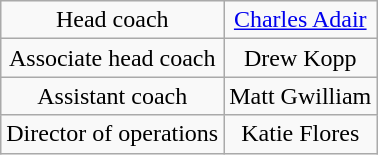<table class="wikitable" style="text-align: center;">
<tr>
<td>Head coach</td>
<td><a href='#'>Charles Adair</a></td>
</tr>
<tr>
<td>Associate head coach</td>
<td>Drew Kopp</td>
</tr>
<tr>
<td>Assistant coach</td>
<td>Matt Gwilliam</td>
</tr>
<tr>
<td>Director of operations</td>
<td>Katie Flores</td>
</tr>
</table>
